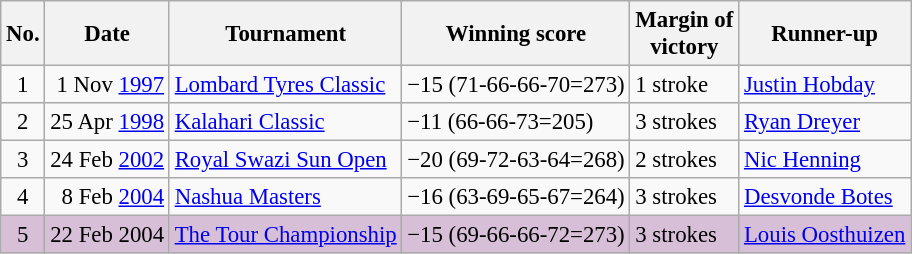<table class="wikitable" style="font-size:95%;">
<tr>
<th>No.</th>
<th>Date</th>
<th>Tournament</th>
<th>Winning score</th>
<th>Margin of<br>victory</th>
<th>Runner-up</th>
</tr>
<tr>
<td align=center>1</td>
<td align=right>1 Nov <a href='#'>1997</a></td>
<td><a href='#'>Lombard Tyres Classic</a></td>
<td>−15 (71-66-66-70=273)</td>
<td>1 stroke</td>
<td> <a href='#'>Justin Hobday</a></td>
</tr>
<tr>
<td align=center>2</td>
<td align=right>25 Apr <a href='#'>1998</a></td>
<td><a href='#'>Kalahari Classic</a></td>
<td>−11 (66-66-73=205)</td>
<td>3 strokes</td>
<td> <a href='#'>Ryan Dreyer</a></td>
</tr>
<tr>
<td align=center>3</td>
<td align=right>24 Feb <a href='#'>2002</a></td>
<td><a href='#'>Royal Swazi Sun Open</a></td>
<td>−20 (69-72-63-64=268)</td>
<td>2 strokes</td>
<td> <a href='#'>Nic Henning</a></td>
</tr>
<tr>
<td align=center>4</td>
<td align=right>8 Feb <a href='#'>2004</a></td>
<td><a href='#'>Nashua Masters</a></td>
<td>−16 (63-69-65-67=264)</td>
<td>3 strokes</td>
<td> <a href='#'>Desvonde Botes</a></td>
</tr>
<tr style="background:thistle;">
<td align=center>5</td>
<td align=right>22 Feb 2004</td>
<td><a href='#'>The Tour Championship</a></td>
<td>−15 (69-66-66-72=273)</td>
<td>3 strokes</td>
<td> <a href='#'>Louis Oosthuizen</a></td>
</tr>
</table>
